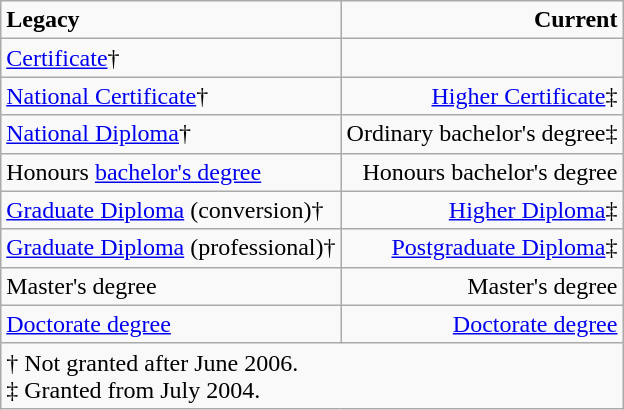<table class="wikitable">
<tr>
<td><strong>Legacy</strong></td>
<td align=right><strong>Current</strong></td>
</tr>
<tr>
<td><a href='#'>Certificate</a>†</td>
<td></td>
</tr>
<tr>
<td><a href='#'>National Certificate</a>†</td>
<td align=right><a href='#'>Higher Certificate</a>‡</td>
</tr>
<tr>
<td><a href='#'>National Diploma</a>†</td>
<td>Ordinary bachelor's degree‡</td>
</tr>
<tr>
<td>Honours <a href='#'>bachelor's degree</a></td>
<td align=right>Honours bachelor's degree</td>
</tr>
<tr>
<td><a href='#'>Graduate Diploma</a> (conversion)†</td>
<td align=right><a href='#'>Higher Diploma</a>‡</td>
</tr>
<tr>
<td><a href='#'>Graduate Diploma</a> (professional)†</td>
<td align=right><a href='#'>Postgraduate Diploma</a>‡</td>
</tr>
<tr>
<td>Master's degree</td>
<td align=right>Master's degree</td>
</tr>
<tr>
<td><a href='#'>Doctorate degree</a></td>
<td align=right><a href='#'>Doctorate degree</a></td>
</tr>
<tr>
<td colspan="2">† Not granted after June 2006.<br>‡ Granted from July 2004.</td>
</tr>
</table>
